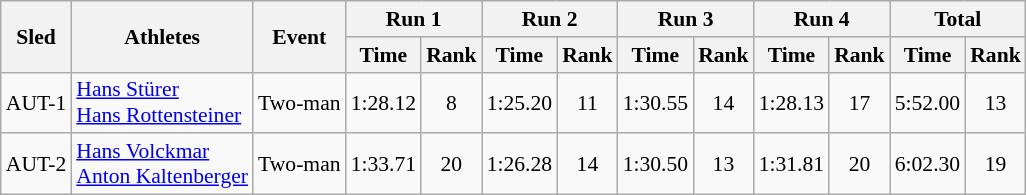<table class="wikitable" border="1" style="font-size:90%">
<tr>
<th rowspan="2">Sled</th>
<th rowspan="2">Athletes</th>
<th rowspan="2">Event</th>
<th colspan="2">Run 1</th>
<th colspan="2">Run 2</th>
<th colspan="2">Run 3</th>
<th colspan="2">Run 4</th>
<th colspan="2">Total</th>
</tr>
<tr>
<th>Time</th>
<th>Rank</th>
<th>Time</th>
<th>Rank</th>
<th>Time</th>
<th>Rank</th>
<th>Time</th>
<th>Rank</th>
<th>Time</th>
<th>Rank</th>
</tr>
<tr>
<td align="center">AUT-1</td>
<td><a href='#'>Hans Stürer</a><br><a href='#'>Hans Rottensteiner</a></td>
<td>Two-man</td>
<td align="center">1:28.12</td>
<td align="center">8</td>
<td align="center">1:25.20</td>
<td align="center">11</td>
<td align="center">1:30.55</td>
<td align="center">14</td>
<td align="center">1:28.13</td>
<td align="center">17</td>
<td align="center">5:52.00</td>
<td align="center">13</td>
</tr>
<tr>
<td align="center">AUT-2</td>
<td><a href='#'>Hans Volckmar</a><br><a href='#'>Anton Kaltenberger</a></td>
<td>Two-man</td>
<td align="center">1:33.71</td>
<td align="center">20</td>
<td align="center">1:26.28</td>
<td align="center">14</td>
<td align="center">1:30.50</td>
<td align="center">13</td>
<td align="center">1:31.81</td>
<td align="center">20</td>
<td align="center">6:02.30</td>
<td align="center">19</td>
</tr>
</table>
